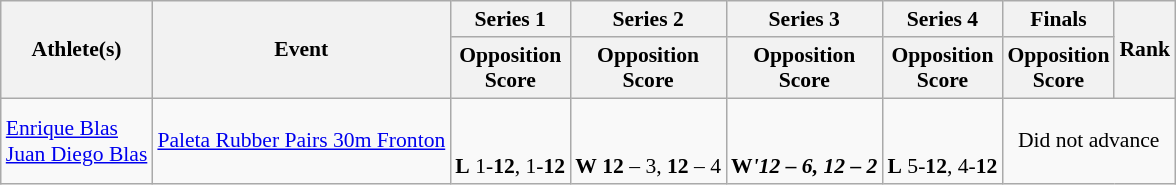<table class="wikitable" style="font-size:90%">
<tr>
<th rowspan="2">Athlete(s)</th>
<th rowspan="2">Event</th>
<th>Series 1</th>
<th>Series 2</th>
<th>Series 3</th>
<th>Series 4</th>
<th>Finals</th>
<th rowspan="2">Rank</th>
</tr>
<tr>
<th>Opposition <br> Score</th>
<th>Opposition <br> Score</th>
<th>Opposition <br> Score</th>
<th>Opposition <br> Score</th>
<th>Opposition <br> Score</th>
</tr>
<tr>
<td><a href='#'>Enrique Blas</a><br><a href='#'>Juan Diego Blas</a></td>
<td><a href='#'>Paleta Rubber Pairs 30m Fronton</a></td>
<td align=center><br><br><strong>L</strong> 1-<strong>12</strong>, 1-<strong>12</strong></td>
<td align=center><br><br><strong>W</strong> <strong>12</strong> – 3, <strong>12</strong> – 4</td>
<td align=center><br><br><strong>W<strong><em>'12</strong> – 6, <strong>12</strong> – 2</td>
<td align=center><br><br><strong>L</strong> 5-<strong>12</strong>, 4-<strong>12</strong></td>
<td align=center colspan="7">Did not advance</td>
</tr>
</table>
